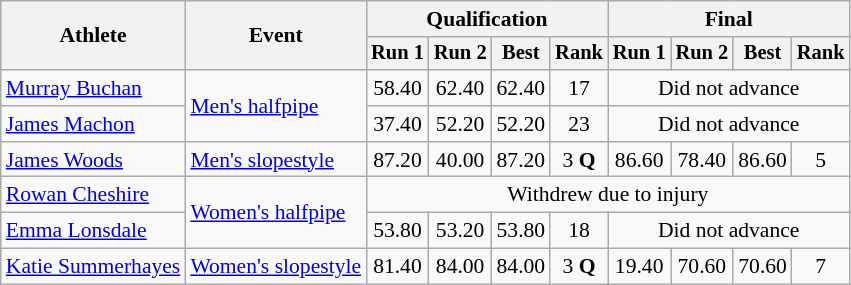<table class="wikitable" style="font-size:90%">
<tr>
<th rowspan="2">Athlete</th>
<th rowspan="2">Event</th>
<th colspan="4">Qualification</th>
<th colspan="4">Final</th>
</tr>
<tr style="font-size:95%">
<th>Run 1</th>
<th>Run 2</th>
<th>Best</th>
<th>Rank</th>
<th>Run 1</th>
<th>Run 2</th>
<th>Best</th>
<th>Rank</th>
</tr>
<tr align=center>
<td align=left><a href='#'>Murray Buchan</a></td>
<td style="text-align:left;" rowspan="2"><a href='#'>Men's halfpipe</a></td>
<td>58.40</td>
<td>62.40</td>
<td>62.40</td>
<td>17</td>
<td colspan=4>Did not advance</td>
</tr>
<tr align=center>
<td align=left><a href='#'>James Machon</a></td>
<td>37.40</td>
<td>52.20</td>
<td>52.20</td>
<td>23</td>
<td colspan=4>Did not advance</td>
</tr>
<tr align=center>
<td align=left><a href='#'>James Woods</a></td>
<td align=left><a href='#'>Men's slopestyle</a></td>
<td>87.20</td>
<td>40.00</td>
<td>87.20</td>
<td>3 <strong>Q</strong></td>
<td>86.60</td>
<td>78.40</td>
<td>86.60</td>
<td>5</td>
</tr>
<tr align=center>
<td align=left><a href='#'>Rowan Cheshire</a></td>
<td style="text-align:left;" rowspan="2"><a href='#'>Women's halfpipe</a></td>
<td colspan=8>Withdrew due to injury</td>
</tr>
<tr align=center>
<td align=left><a href='#'>Emma Lonsdale</a></td>
<td>53.80</td>
<td>53.20</td>
<td>53.80</td>
<td>18</td>
<td colspan=4>Did not advance</td>
</tr>
<tr align=center>
<td align=left><a href='#'>Katie Summerhayes</a></td>
<td align=left><a href='#'>Women's slopestyle</a></td>
<td>81.40</td>
<td>84.00</td>
<td>84.00</td>
<td>3 <strong>Q</strong></td>
<td>19.40</td>
<td>70.60</td>
<td>70.60</td>
<td>7</td>
</tr>
</table>
